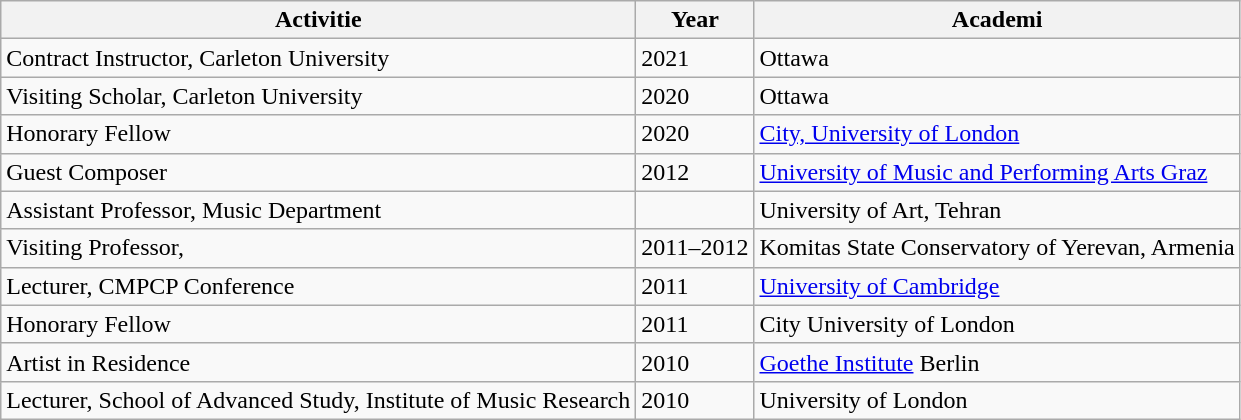<table class="wikitable sortable">
<tr>
<th>Activitie</th>
<th>Year</th>
<th>Academi</th>
</tr>
<tr>
<td>Contract Instructor, Carleton University</td>
<td>2021</td>
<td>Ottawa</td>
</tr>
<tr>
<td>Visiting Scholar, Carleton University</td>
<td>2020</td>
<td>Ottawa</td>
</tr>
<tr>
<td>Honorary Fellow</td>
<td>2020</td>
<td><a href='#'>City, University of London</a></td>
</tr>
<tr>
<td>Guest Composer</td>
<td>2012</td>
<td><a href='#'>University of Music and Performing Arts Graz</a></td>
</tr>
<tr>
<td>Assistant Professor, Music Department</td>
<td></td>
<td>University of Art, Tehran</td>
</tr>
<tr>
<td>Visiting Professor,</td>
<td>2011–2012</td>
<td>Komitas State Conservatory of Yerevan, Armenia</td>
</tr>
<tr>
<td>Lecturer, CMPCP Conference</td>
<td>2011</td>
<td><a href='#'>University of Cambridge</a></td>
</tr>
<tr>
<td>Honorary Fellow</td>
<td>2011</td>
<td>City University of London</td>
</tr>
<tr>
<td>Artist in Residence</td>
<td>2010</td>
<td><a href='#'>Goethe Institute</a> Berlin</td>
</tr>
<tr>
<td>Lecturer, School of Advanced Study, Institute of Music Research</td>
<td>2010</td>
<td>University of London</td>
</tr>
</table>
